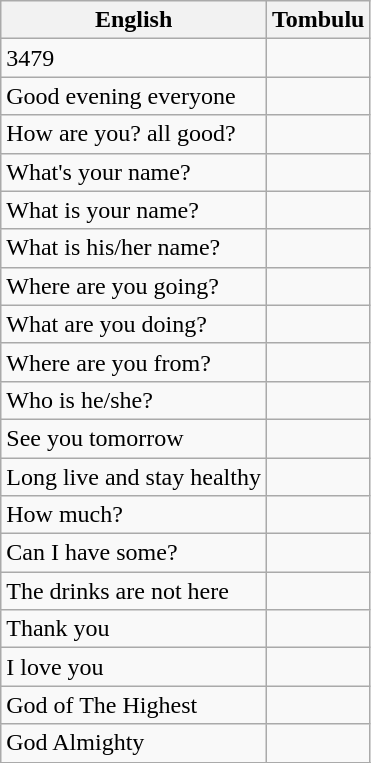<table class="wikitable centre">
<tr>
<th>English</th>
<th>Tombulu</th>
</tr>
<tr ->
<td>3479</td>
<td></td>
</tr>
<tr ->
<td>Good evening everyone</td>
<td></td>
</tr>
<tr ->
<td>How are you? all good?</td>
<td></td>
</tr>
<tr ->
<td>What's your name?</td>
<td></td>
</tr>
<tr ->
<td>What is your name?</td>
<td></td>
</tr>
<tr ->
<td>What is his/her name?</td>
<td></td>
</tr>
<tr ->
<td>Where are you going?</td>
<td></td>
</tr>
<tr ->
<td>What are you doing?</td>
<td></td>
</tr>
<tr ->
<td>Where are you from?</td>
<td></td>
</tr>
<tr ->
<td>Who is he/she?</td>
<td></td>
</tr>
<tr ->
<td>See you tomorrow</td>
<td></td>
</tr>
<tr ->
<td>Long live and stay healthy</td>
<td></td>
</tr>
<tr ->
<td>How much?</td>
<td></td>
</tr>
<tr ->
<td>Can I have some?</td>
<td></td>
</tr>
<tr ->
<td>The drinks are not here</td>
<td></td>
</tr>
<tr ->
<td>Thank you</td>
<td></td>
</tr>
<tr ->
<td>I love you</td>
<td></td>
</tr>
<tr ->
<td>God of The Highest</td>
<td></td>
</tr>
<tr ->
<td>God Almighty</td>
<td></td>
</tr>
<tr ->
</tr>
</table>
